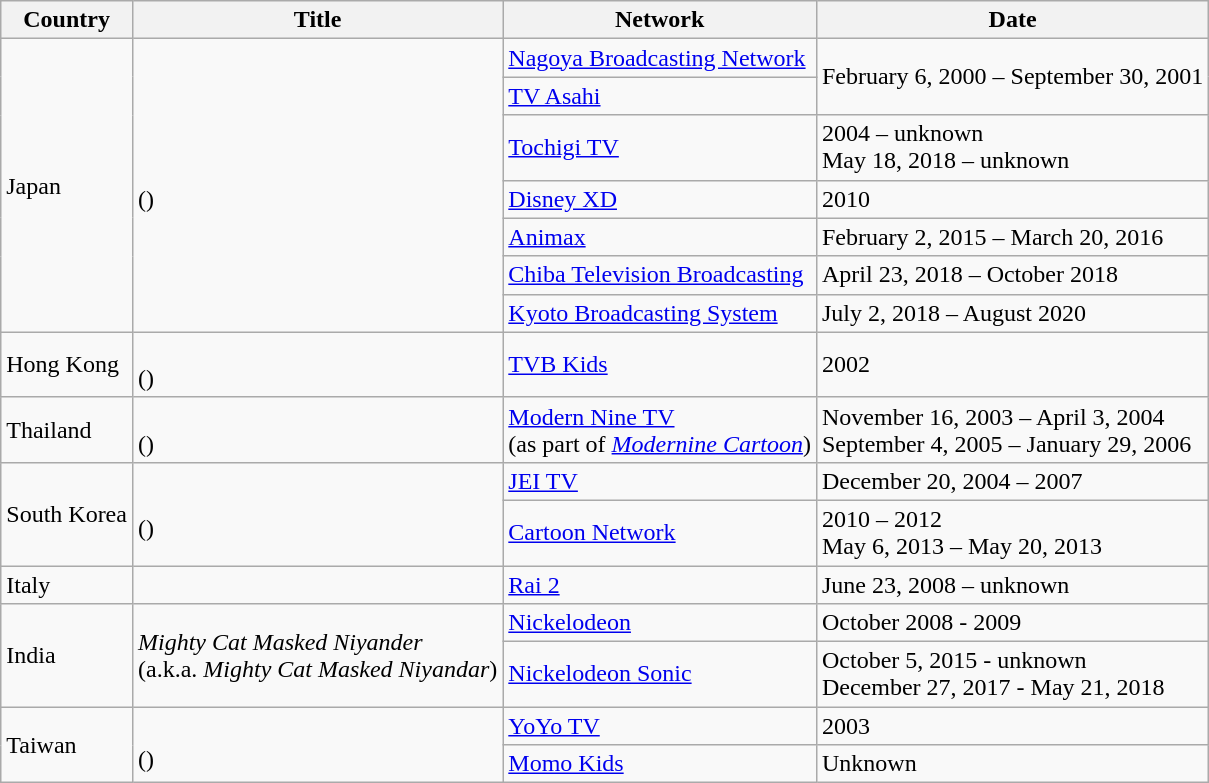<table class="wikitable">
<tr>
<th>Country</th>
<th>Title</th>
<th>Network</th>
<th>Date</th>
</tr>
<tr>
<td rowspan=7>Japan</td>
<td rowspan=7><br>(<em></em>)</td>
<td><a href='#'>Nagoya Broadcasting Network</a></td>
<td rowspan=2>February 6, 2000 – September 30, 2001</td>
</tr>
<tr>
<td><a href='#'>TV Asahi</a></td>
</tr>
<tr>
<td><a href='#'>Tochigi TV</a></td>
<td>2004 – unknown<br>May 18, 2018 – unknown</td>
</tr>
<tr>
<td><a href='#'>Disney XD</a></td>
<td>2010</td>
</tr>
<tr>
<td><a href='#'>Animax</a></td>
<td>February 2, 2015 – March 20, 2016</td>
</tr>
<tr>
<td><a href='#'>Chiba Television Broadcasting</a></td>
<td>April 23, 2018 – October 2018</td>
</tr>
<tr>
<td><a href='#'>Kyoto Broadcasting System</a></td>
<td>July 2, 2018 – August 2020</td>
</tr>
<tr>
<td>Hong Kong</td>
<td><br>(<em></em>)</td>
<td><a href='#'>TVB Kids</a></td>
<td>2002 </td>
</tr>
<tr>
<td>Thailand</td>
<td><br>(<em></em>)</td>
<td><a href='#'>Modern Nine TV</a><br>(as part of <em><a href='#'>Modernine Cartoon</a></em>)</td>
<td>November 16, 2003 – April 3, 2004<br>September 4, 2005 – January 29, 2006</td>
</tr>
<tr>
<td rowspan=2>South Korea</td>
<td rowspan=2><br>(<em></em>)</td>
<td><a href='#'>JEI TV</a></td>
<td>December 20, 2004 – 2007 </td>
</tr>
<tr>
<td><a href='#'>Cartoon Network</a></td>
<td>2010 – 2012<br>May 6, 2013 – May 20, 2013</td>
</tr>
<tr>
<td>Italy</td>
<td><em></em></td>
<td><a href='#'>Rai 2</a></td>
<td>June 23, 2008 – unknown  </td>
</tr>
<tr>
<td rowspan=2>India</td>
<td rowspan=2><em>Mighty Cat Masked Niyander</em><br>(a.k.a. <em>Mighty Cat Masked Niyandar</em>)</td>
<td><a href='#'>Nickelodeon</a></td>
<td>October 2008 - 2009</td>
</tr>
<tr>
<td><a href='#'>Nickelodeon Sonic</a></td>
<td>October 5, 2015 - unknown <br>December 27, 2017 - May 21, 2018</td>
</tr>
<tr>
<td rowspan=2>Taiwan</td>
<td rowspan=2><br>(<em></em>)</td>
<td><a href='#'>YoYo TV</a></td>
<td>2003</td>
</tr>
<tr>
<td><a href='#'>Momo Kids</a></td>
<td>Unknown</td>
</tr>
</table>
